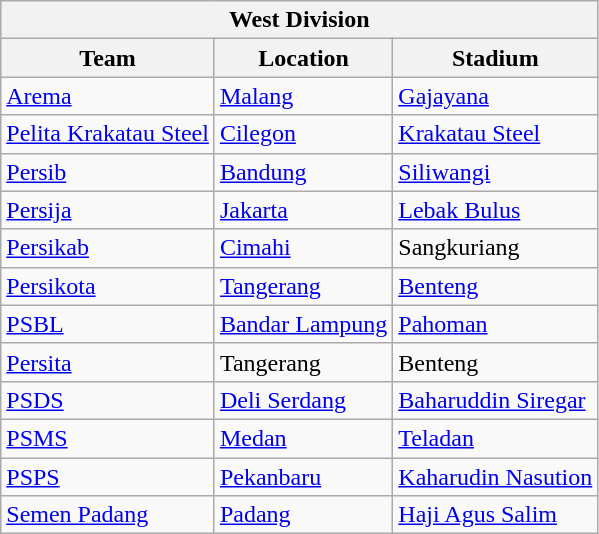<table class="wikitable" style="text-align: left;">
<tr>
<th colspan="3">West Division</th>
</tr>
<tr>
<th>Team</th>
<th>Location</th>
<th>Stadium</th>
</tr>
<tr>
<td><a href='#'>Arema</a></td>
<td><a href='#'>Malang</a></td>
<td><a href='#'>Gajayana</a></td>
</tr>
<tr>
<td><a href='#'>Pelita Krakatau Steel</a></td>
<td><a href='#'>Cilegon</a></td>
<td><a href='#'>Krakatau Steel</a></td>
</tr>
<tr>
<td><a href='#'>Persib</a></td>
<td><a href='#'>Bandung</a></td>
<td><a href='#'>Siliwangi</a></td>
</tr>
<tr>
<td><a href='#'>Persija</a></td>
<td><a href='#'>Jakarta</a></td>
<td><a href='#'>Lebak Bulus</a></td>
</tr>
<tr>
<td><a href='#'>Persikab</a></td>
<td><a href='#'>Cimahi</a></td>
<td>Sangkuriang</td>
</tr>
<tr>
<td><a href='#'>Persikota</a></td>
<td><a href='#'>Tangerang</a></td>
<td><a href='#'>Benteng</a></td>
</tr>
<tr>
<td><a href='#'>PSBL</a></td>
<td><a href='#'>Bandar Lampung</a></td>
<td><a href='#'>Pahoman</a></td>
</tr>
<tr>
<td><a href='#'>Persita</a></td>
<td>Tangerang</td>
<td>Benteng</td>
</tr>
<tr>
<td><a href='#'>PSDS</a></td>
<td><a href='#'>Deli Serdang</a></td>
<td><a href='#'>Baharuddin Siregar</a></td>
</tr>
<tr>
<td><a href='#'>PSMS</a></td>
<td><a href='#'>Medan</a></td>
<td><a href='#'>Teladan</a></td>
</tr>
<tr>
<td><a href='#'>PSPS</a></td>
<td><a href='#'>Pekanbaru</a></td>
<td><a href='#'>Kaharudin Nasution</a></td>
</tr>
<tr>
<td><a href='#'>Semen Padang</a></td>
<td><a href='#'>Padang</a></td>
<td><a href='#'>Haji Agus Salim</a></td>
</tr>
</table>
